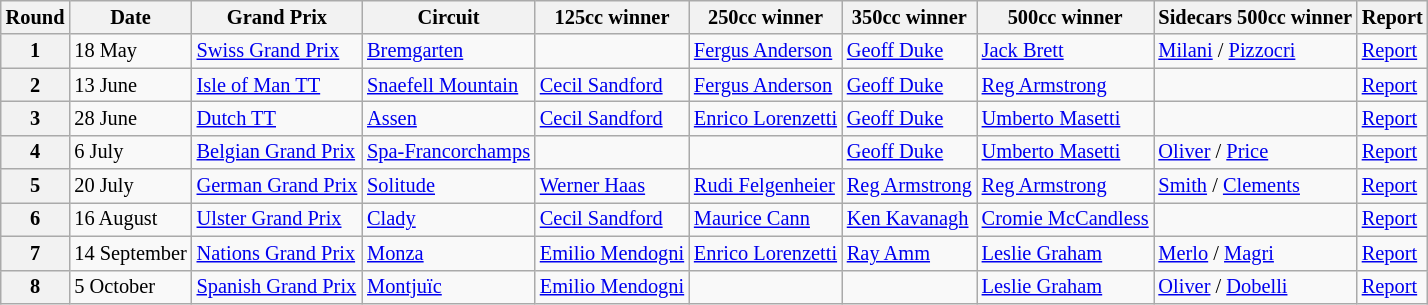<table class="wikitable" style="font-size: 85%">
<tr>
<th>Round</th>
<th>Date</th>
<th>Grand Prix</th>
<th>Circuit</th>
<th>125cc winner</th>
<th>250cc winner</th>
<th>350cc winner</th>
<th>500cc winner</th>
<th>Sidecars 500cc winner</th>
<th>Report</th>
</tr>
<tr>
<th>1</th>
<td>18 May</td>
<td> <a href='#'>Swiss Grand Prix</a></td>
<td><a href='#'>Bremgarten</a></td>
<td></td>
<td> <a href='#'>Fergus Anderson</a></td>
<td> <a href='#'>Geoff Duke</a></td>
<td> <a href='#'>Jack Brett</a></td>
<td> <a href='#'>Milani</a> / <a href='#'>Pizzocri</a></td>
<td><a href='#'>Report</a></td>
</tr>
<tr>
<th>2</th>
<td>13 June</td>
<td> <a href='#'>Isle of Man TT</a></td>
<td><a href='#'>Snaefell Mountain</a></td>
<td> <a href='#'>Cecil Sandford</a></td>
<td> <a href='#'>Fergus Anderson</a></td>
<td> <a href='#'>Geoff Duke</a></td>
<td> <a href='#'>Reg Armstrong</a></td>
<td></td>
<td><a href='#'>Report</a></td>
</tr>
<tr>
<th>3</th>
<td>28 June</td>
<td> <a href='#'>Dutch TT</a></td>
<td><a href='#'>Assen</a></td>
<td> <a href='#'>Cecil Sandford</a></td>
<td> <a href='#'>Enrico Lorenzetti</a></td>
<td> <a href='#'>Geoff Duke</a></td>
<td> <a href='#'>Umberto Masetti</a></td>
<td></td>
<td><a href='#'>Report</a></td>
</tr>
<tr>
<th>4</th>
<td>6 July</td>
<td> <a href='#'>Belgian Grand Prix</a></td>
<td><a href='#'>Spa-Francorchamps</a></td>
<td></td>
<td></td>
<td> <a href='#'>Geoff Duke</a></td>
<td> <a href='#'>Umberto Masetti</a></td>
<td> <a href='#'>Oliver</a> / <a href='#'>Price</a></td>
<td><a href='#'>Report</a></td>
</tr>
<tr>
<th>5</th>
<td>20 July</td>
<td> <a href='#'>German Grand Prix</a></td>
<td><a href='#'>Solitude</a></td>
<td> <a href='#'>Werner Haas</a></td>
<td> <a href='#'>Rudi Felgenheier</a></td>
<td> <a href='#'>Reg Armstrong</a></td>
<td> <a href='#'>Reg Armstrong</a></td>
<td> <a href='#'>Smith</a> / <a href='#'>Clements</a></td>
<td><a href='#'>Report</a></td>
</tr>
<tr>
<th>6</th>
<td>16 August</td>
<td> <a href='#'>Ulster Grand Prix</a></td>
<td><a href='#'>Clady</a></td>
<td> <a href='#'>Cecil Sandford</a></td>
<td> <a href='#'>Maurice Cann</a></td>
<td> <a href='#'>Ken Kavanagh</a></td>
<td> <a href='#'>Cromie McCandless</a></td>
<td></td>
<td><a href='#'>Report</a></td>
</tr>
<tr>
<th>7</th>
<td>14 September</td>
<td> <a href='#'>Nations Grand Prix</a></td>
<td><a href='#'>Monza</a></td>
<td> <a href='#'>Emilio Mendogni</a></td>
<td> <a href='#'>Enrico Lorenzetti</a></td>
<td> <a href='#'>Ray Amm</a></td>
<td> <a href='#'>Leslie Graham</a></td>
<td> <a href='#'>Merlo</a> / <a href='#'>Magri</a></td>
<td><a href='#'>Report</a></td>
</tr>
<tr>
<th>8</th>
<td>5 October</td>
<td> <a href='#'>Spanish Grand Prix</a></td>
<td><a href='#'>Montjuïc</a></td>
<td> <a href='#'>Emilio Mendogni</a></td>
<td></td>
<td></td>
<td> <a href='#'>Leslie Graham</a></td>
<td>  <a href='#'>Oliver</a> / <a href='#'>Dobelli</a></td>
<td><a href='#'>Report</a></td>
</tr>
</table>
